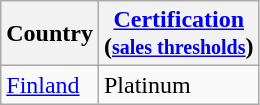<table class="wikitable sortable">
<tr>
<th>Country</th>
<th><a href='#'>Certification</a><br>(<small><a href='#'>sales thresholds</a></small>)</th>
</tr>
<tr>
<td><a href='#'>Finland</a></td>
<td>Platinum</td>
</tr>
</table>
